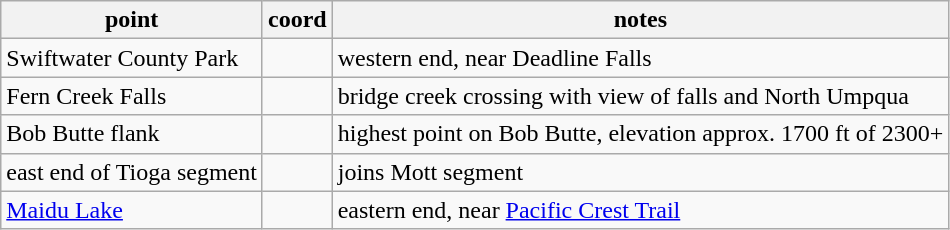<table class="wikitable sortable">
<tr>
<th>point</th>
<th>coord</th>
<th>notes</th>
</tr>
<tr>
<td>Swiftwater County Park</td>
<td></td>
<td>western end, near Deadline Falls</td>
</tr>
<tr>
<td>Fern Creek Falls</td>
<td></td>
<td>bridge creek crossing with view of falls and North Umpqua</td>
</tr>
<tr>
<td>Bob Butte flank</td>
<td></td>
<td>highest point on Bob Butte, elevation approx. 1700 ft of 2300+</td>
</tr>
<tr>
<td>east end of Tioga segment</td>
<td></td>
<td>joins Mott segment</td>
</tr>
<tr>
<td><a href='#'>Maidu Lake</a></td>
<td></td>
<td>eastern end, near <a href='#'>Pacific Crest Trail</a></td>
</tr>
</table>
